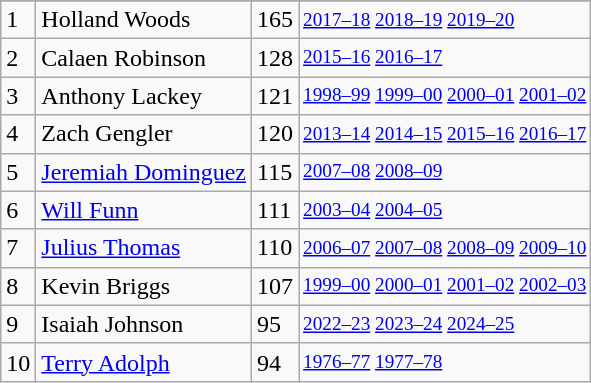<table class="wikitable">
<tr>
</tr>
<tr>
<td>1</td>
<td>Holland Woods</td>
<td>165</td>
<td style="font-size:80%;"><a href='#'>2017–18</a> <a href='#'>2018–19</a> <a href='#'>2019–20</a></td>
</tr>
<tr>
<td>2</td>
<td>Calaen Robinson</td>
<td>128</td>
<td style="font-size:80%;"><a href='#'>2015–16</a> <a href='#'>2016–17</a></td>
</tr>
<tr>
<td>3</td>
<td>Anthony Lackey</td>
<td>121</td>
<td style="font-size:80%;"><a href='#'>1998–99</a> <a href='#'>1999–00</a> <a href='#'>2000–01</a> <a href='#'>2001–02</a></td>
</tr>
<tr>
<td>4</td>
<td>Zach Gengler</td>
<td>120</td>
<td style="font-size:80%;"><a href='#'>2013–14</a> <a href='#'>2014–15</a> <a href='#'>2015–16</a> <a href='#'>2016–17</a></td>
</tr>
<tr>
<td>5</td>
<td><a href='#'>Jeremiah Dominguez</a></td>
<td>115</td>
<td style="font-size:80%;"><a href='#'>2007–08</a> <a href='#'>2008–09</a></td>
</tr>
<tr>
<td>6</td>
<td><a href='#'>Will Funn</a></td>
<td>111</td>
<td style="font-size:80%;"><a href='#'>2003–04</a> <a href='#'>2004–05</a></td>
</tr>
<tr>
<td>7</td>
<td><a href='#'>Julius Thomas</a></td>
<td>110</td>
<td style="font-size:80%;"><a href='#'>2006–07</a> <a href='#'>2007–08</a> <a href='#'>2008–09</a> <a href='#'>2009–10</a></td>
</tr>
<tr>
<td>8</td>
<td>Kevin Briggs</td>
<td>107</td>
<td style="font-size:80%;"><a href='#'>1999–00</a> <a href='#'>2000–01</a> <a href='#'>2001–02</a> <a href='#'>2002–03</a></td>
</tr>
<tr>
<td>9</td>
<td>Isaiah Johnson</td>
<td>95</td>
<td style="font-size:80%;"><a href='#'>2022–23</a> <a href='#'>2023–24</a> <a href='#'>2024–25</a></td>
</tr>
<tr>
<td>10</td>
<td><a href='#'>Terry Adolph</a></td>
<td>94</td>
<td style="font-size:80%;"><a href='#'>1976–77</a> <a href='#'>1977–78</a></td>
</tr>
</table>
